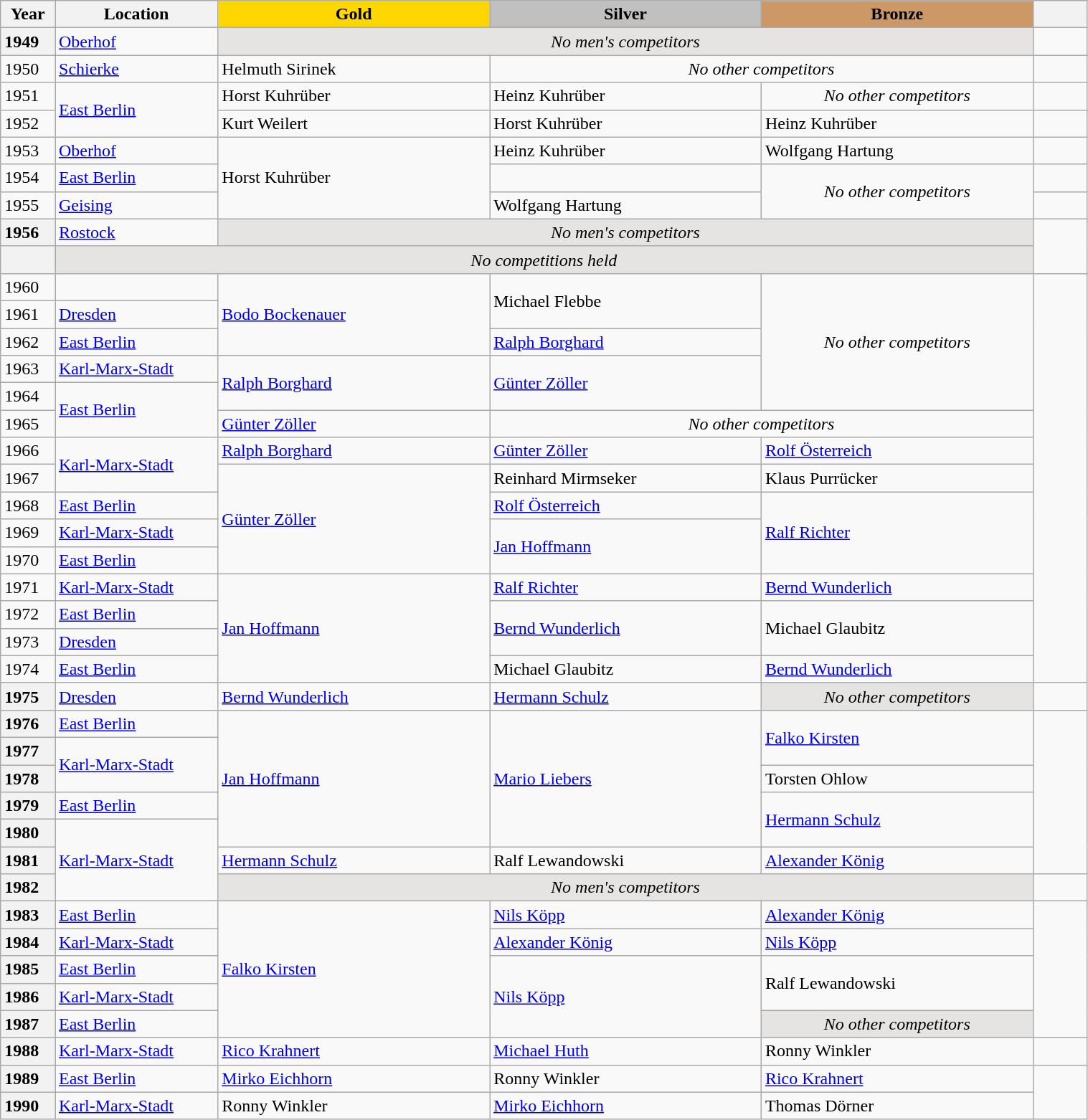<table class="wikitable unsortable" style="text-align:left; width:80%">
<tr>
<th scope="col" style="text-align:center; width:5%">Year</th>
<th scope="col" style="text-align:center; width:15%">Location</th>
<th scope="col" style="text-align:center; width:25%; background:gold">Gold</th>
<th scope="col" style="text-align:center; width:25%; background:silver">Silver</th>
<th scope="col" style="text-align:center; width:25%; background:#c96">Bronze</th>
<th scope="col" style="text-align:center; width:5%"></th>
</tr>
<tr>
<th scope="row" style="text-align:left">1949</th>
<td><a href='#'>Oberhof</a></td>
<td colspan="3" align="center" bgcolor="e5e4e2"><em>No men's competitors</em></td>
<td></td>
</tr>
<tr>
<td>1950</td>
<td><a href='#'>Schierke</a></td>
<td>Helmuth Sirinek</td>
<td colspan="2" align="center"><em>No other competitors</em></td>
<td></td>
</tr>
<tr>
<td>1951</td>
<td rowspan="2"><a href='#'>East Berlin</a></td>
<td>Horst Kuhrüber</td>
<td>Heinz Kuhrüber</td>
<td align="center"><em>No other competitors</em></td>
<td></td>
</tr>
<tr>
<td>1952</td>
<td>Kurt Weilert</td>
<td>Horst Kuhrüber</td>
<td>Heinz Kuhrüber</td>
<td></td>
</tr>
<tr>
<td>1953</td>
<td><a href='#'>Oberhof</a></td>
<td rowspan="3">Horst Kuhrüber</td>
<td>Heinz Kuhrüber</td>
<td>Wolfgang Hartung</td>
<td></td>
</tr>
<tr>
<td>1954</td>
<td><a href='#'>East Berlin</a></td>
<td></td>
<td rowspan="2" align="center"><em>No other competitors</em></td>
<td></td>
</tr>
<tr>
<td>1955</td>
<td><a href='#'>Geising</a></td>
<td>Wolfgang Hartung</td>
<td></td>
</tr>
<tr>
<th scope="row" style="text-align:left">1956</th>
<td><a href='#'>Rostock</a></td>
<td colspan="3" align="center" bgcolor="e5e4e2"><em>No men's competitors</em></td>
<td rowspan="2"></td>
</tr>
<tr>
<th scope="row" style="text-align:left"></th>
<td colspan="4" align="center" bgcolor="e5e4e2"><em>No competitions held</em></td>
</tr>
<tr>
<td>1960</td>
<td></td>
<td rowspan="3"><a href='#'>Bodo Bockenauer</a></td>
<td rowspan="2">Michael Flebbe</td>
<td rowspan="5" align="center"><em>No other competitors</em></td>
<td rowspan="15"></td>
</tr>
<tr>
<td>1961</td>
<td><a href='#'>Dresden</a></td>
</tr>
<tr>
<td>1962</td>
<td><a href='#'>East Berlin</a></td>
<td><a href='#'>Ralph Borghard</a></td>
</tr>
<tr>
<td>1963</td>
<td><a href='#'>Karl-Marx-Stadt</a></td>
<td rowspan="2"><a href='#'>Ralph Borghard</a></td>
<td rowspan="2"><a href='#'>Günter Zöller</a></td>
</tr>
<tr>
<td>1964</td>
<td rowspan="2"><a href='#'>East Berlin</a></td>
</tr>
<tr>
<td>1965</td>
<td><a href='#'>Günter Zöller</a></td>
<td colspan="2" align="center"><em>No other competitors</em></td>
</tr>
<tr>
<td>1966</td>
<td rowspan="2"><a href='#'>Karl-Marx-Stadt</a></td>
<td><a href='#'>Ralph Borghard</a></td>
<td><a href='#'>Günter Zöller</a></td>
<td><a href='#'>Rolf Österreich</a></td>
</tr>
<tr>
<td>1967</td>
<td rowspan="4"><a href='#'>Günter Zöller</a></td>
<td>Reinhard Mirmseker</td>
<td>Klaus Purrücker</td>
</tr>
<tr>
<td>1968</td>
<td><a href='#'>East Berlin</a></td>
<td><a href='#'>Rolf Österreich</a></td>
<td rowspan="3"><a href='#'>Ralf Richter</a></td>
</tr>
<tr>
<td>1969</td>
<td><a href='#'>Karl-Marx-Stadt</a></td>
<td rowspan="2"><a href='#'>Jan Hoffmann</a></td>
</tr>
<tr>
<td>1970</td>
<td><a href='#'>East Berlin</a></td>
</tr>
<tr>
<td>1971</td>
<td><a href='#'>Karl-Marx-Stadt</a></td>
<td rowspan="4"><a href='#'>Jan Hoffmann</a></td>
<td><a href='#'>Ralf Richter</a></td>
<td><a href='#'>Bernd Wunderlich</a></td>
</tr>
<tr>
<td>1972</td>
<td><a href='#'>East Berlin</a></td>
<td rowspan="2"><a href='#'>Bernd Wunderlich</a></td>
<td rowspan="2">Michael Glaubitz</td>
</tr>
<tr>
<td>1973</td>
<td><a href='#'>Dresden</a></td>
</tr>
<tr>
<td>1974</td>
<td><a href='#'>East Berlin</a></td>
<td>Michael Glaubitz</td>
<td><a href='#'>Bernd Wunderlich</a></td>
</tr>
<tr>
<th scope="row" style="text-align:left">1975</th>
<td><a href='#'>Dresden</a></td>
<td><a href='#'>Bernd Wunderlich</a></td>
<td><a href='#'>Hermann Schulz</a></td>
<td align="center" bgcolor="e5e4e2"><em>No other competitors</em></td>
<td></td>
</tr>
<tr>
<th scope="row" style="text-align:left">1976</th>
<td><a href='#'>East Berlin</a></td>
<td rowspan="5"><a href='#'>Jan Hoffmann</a></td>
<td rowspan="5"><a href='#'>Mario Liebers</a></td>
<td rowspan="2"><a href='#'>Falko Kirsten</a></td>
<td rowspan="6"></td>
</tr>
<tr>
<th scope="row" style="text-align:left">1977</th>
<td rowspan="2"><a href='#'>Karl-Marx-Stadt</a></td>
</tr>
<tr>
<th scope="row" style="text-align:left">1978</th>
<td>Torsten Ohlow</td>
</tr>
<tr>
<th scope="row" style="text-align:left">1979</th>
<td><a href='#'>East Berlin</a></td>
<td rowspan="2"><a href='#'>Hermann Schulz</a></td>
</tr>
<tr>
<th scope="row" style="text-align:left">1980</th>
<td rowspan="3"><a href='#'>Karl-Marx-Stadt</a></td>
</tr>
<tr>
<th scope="row" style="text-align:left">1981</th>
<td><a href='#'>Hermann Schulz</a></td>
<td>Ralf Lewandowski</td>
<td><a href='#'>Alexander König</a></td>
</tr>
<tr>
<th scope="row" style="text-align:left">1982</th>
<td colspan="3" align="center" bgcolor="e5e4e2"><em>No men's competitors</em></td>
<td></td>
</tr>
<tr>
<th scope="row" style="text-align:left">1983</th>
<td><a href='#'>East Berlin</a></td>
<td rowspan="5"><a href='#'>Falko Kirsten</a></td>
<td><a href='#'>Nils Köpp</a></td>
<td><a href='#'>Alexander König</a></td>
<td rowspan="5"></td>
</tr>
<tr>
<th scope="row" style="text-align:left">1984</th>
<td><a href='#'>Karl-Marx-Stadt</a></td>
<td><a href='#'>Alexander König</a></td>
<td><a href='#'>Nils Köpp</a></td>
</tr>
<tr>
<th scope="row" style="text-align:left">1985</th>
<td><a href='#'>East Berlin</a></td>
<td rowspan="3"><a href='#'>Nils Köpp</a></td>
<td rowspan="2">Ralf Lewandowski</td>
</tr>
<tr>
<th scope="row" style="text-align:left">1986</th>
<td><a href='#'>Karl-Marx-Stadt</a></td>
</tr>
<tr>
<th scope="row" style="text-align:left">1987</th>
<td><a href='#'>East Berlin</a></td>
<td align="center" bgcolor="e5e4e2"><em>No other competitors</em></td>
</tr>
<tr>
<th scope="row" style="text-align:left">1988</th>
<td><a href='#'>Karl-Marx-Stadt</a></td>
<td><a href='#'>Rico Krahnert</a></td>
<td><a href='#'>Michael Huth</a></td>
<td>Ronny Winkler</td>
<td></td>
</tr>
<tr>
<th scope="row" style="text-align:left">1989</th>
<td><a href='#'>East Berlin</a></td>
<td><a href='#'>Mirko Eichhorn</a></td>
<td>Ronny Winkler</td>
<td><a href='#'>Rico Krahnert</a></td>
<td rowspan="2"></td>
</tr>
<tr>
<th scope="row" style="text-align:left">1990</th>
<td><a href='#'>Karl-Marx-Stadt</a></td>
<td>Ronny Winkler</td>
<td><a href='#'>Mirko Eichhorn</a></td>
<td>Thomas Dörner</td>
</tr>
</table>
